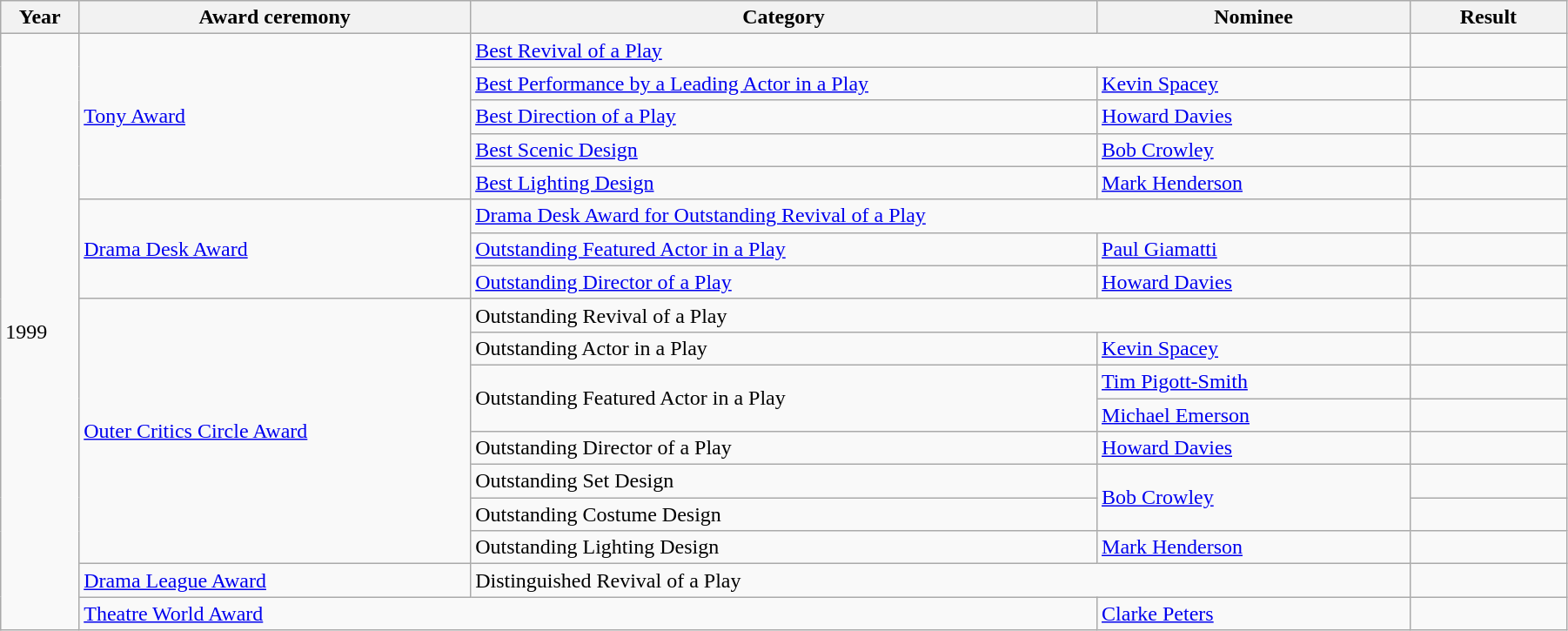<table class="wikitable" style="width:95%;">
<tr>
<th style="width:5%;">Year</th>
<th style="width:25%;">Award ceremony</th>
<th style="width:40%;">Category</th>
<th style="width:20%;">Nominee</th>
<th style="width:10%;">Result</th>
</tr>
<tr>
<td rowspan="18">1999</td>
<td rowspan="5"><a href='#'>Tony Award</a></td>
<td colspan="2"><a href='#'>Best Revival of a Play</a></td>
<td></td>
</tr>
<tr>
<td><a href='#'>Best Performance by a Leading Actor in a Play</a></td>
<td><a href='#'>Kevin Spacey</a></td>
<td></td>
</tr>
<tr>
<td><a href='#'>Best Direction of a Play</a></td>
<td><a href='#'>Howard Davies</a></td>
<td></td>
</tr>
<tr>
<td><a href='#'>Best Scenic Design</a></td>
<td><a href='#'>Bob Crowley</a></td>
<td></td>
</tr>
<tr>
<td><a href='#'>Best Lighting Design</a></td>
<td><a href='#'>Mark Henderson</a></td>
<td></td>
</tr>
<tr>
<td rowspan="3"><a href='#'>Drama Desk Award</a></td>
<td colspan="2"><a href='#'>Drama Desk Award for Outstanding Revival of a Play</a></td>
<td></td>
</tr>
<tr>
<td><a href='#'>Outstanding Featured Actor in a Play</a></td>
<td><a href='#'>Paul Giamatti</a></td>
<td></td>
</tr>
<tr>
<td><a href='#'>Outstanding Director of a Play</a></td>
<td><a href='#'>Howard Davies</a></td>
<td></td>
</tr>
<tr>
<td rowspan="8"><a href='#'>Outer Critics Circle Award</a></td>
<td colspan="2">Outstanding Revival of a Play</td>
<td></td>
</tr>
<tr>
<td>Outstanding Actor in a Play</td>
<td><a href='#'>Kevin Spacey</a></td>
<td></td>
</tr>
<tr>
<td rowspan="2">Outstanding Featured Actor in a Play</td>
<td><a href='#'>Tim Pigott-Smith</a></td>
<td></td>
</tr>
<tr>
<td><a href='#'>Michael Emerson</a></td>
<td></td>
</tr>
<tr>
<td>Outstanding Director of a Play</td>
<td><a href='#'>Howard Davies</a></td>
<td></td>
</tr>
<tr>
<td>Outstanding Set Design</td>
<td rowspan="2"><a href='#'>Bob Crowley</a></td>
<td></td>
</tr>
<tr>
<td>Outstanding Costume Design</td>
<td></td>
</tr>
<tr>
<td>Outstanding Lighting Design</td>
<td><a href='#'>Mark Henderson</a></td>
<td></td>
</tr>
<tr>
<td><a href='#'>Drama League Award</a></td>
<td colspan="2">Distinguished Revival of a Play</td>
<td></td>
</tr>
<tr>
<td colspan="2"><a href='#'>Theatre World Award</a></td>
<td><a href='#'>Clarke Peters</a></td>
<td></td>
</tr>
</table>
